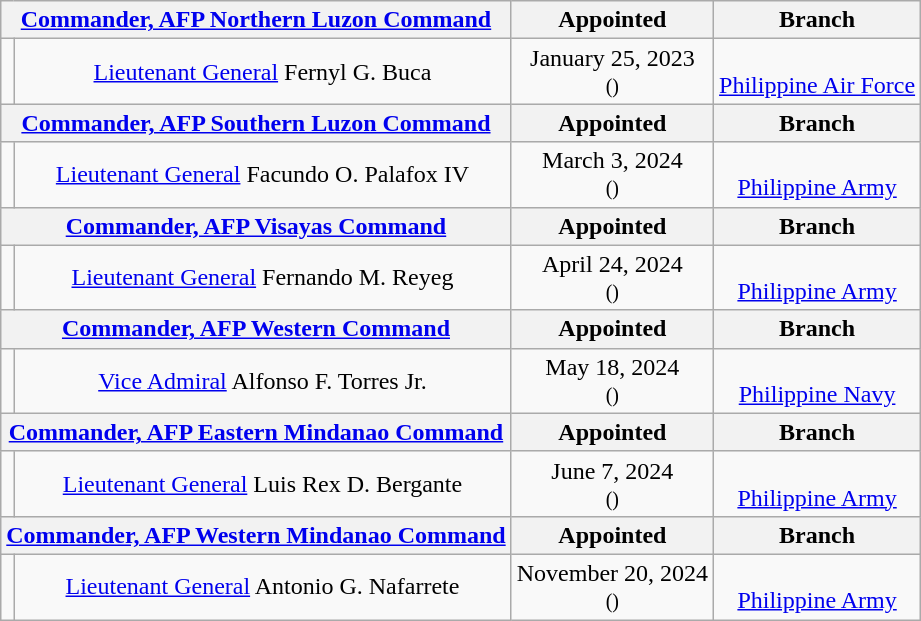<table class="wikitable" style="text-align:center">
<tr>
<th colspan=2><a href='#'>Commander, AFP Northern Luzon Command</a></th>
<th>Appointed</th>
<th>Branch</th>
</tr>
<tr>
<td></td>
<td><a href='#'>Lieutenant General</a> Fernyl G. Buca</td>
<td>January 25, 2023<br> <small>()</small></td>
<td> <br> <a href='#'>Philippine Air Force</a></td>
</tr>
<tr>
<th colspan=2><a href='#'>Commander, AFP Southern Luzon Command</a></th>
<th>Appointed</th>
<th>Branch</th>
</tr>
<tr>
<td></td>
<td><a href='#'>Lieutenant General</a> Facundo O. Palafox IV </td>
<td>March 3, 2024 <br> <small>()</small></td>
<td> <br> <a href='#'>Philippine Army</a></td>
</tr>
<tr>
<th colspan=2><a href='#'>Commander, AFP Visayas Command</a></th>
<th>Appointed</th>
<th>Branch</th>
</tr>
<tr>
<td></td>
<td><a href='#'>Lieutenant General</a> Fernando M. Reyeg</td>
<td>April 24, 2024 <br> <small>()</small></td>
<td> <br> <a href='#'>Philippine Army</a></td>
</tr>
<tr>
<th colspan=2><a href='#'>Commander, AFP Western Command</a></th>
<th>Appointed</th>
<th>Branch</th>
</tr>
<tr>
<td></td>
<td><a href='#'>Vice Admiral</a> Alfonso F. Torres Jr.</td>
<td>May 18, 2024 <br> <small>()</small></td>
<td> <br> <a href='#'>Philippine Navy</a></td>
</tr>
<tr>
<th colspan=2><a href='#'>Commander, AFP Eastern Mindanao Command</a></th>
<th>Appointed</th>
<th>Branch</th>
</tr>
<tr>
<td></td>
<td><a href='#'>Lieutenant General</a> Luis Rex D. Bergante </td>
<td>June 7, 2024 <br> <small>()</small></td>
<td> <br> <a href='#'>Philippine Army</a></td>
</tr>
<tr>
<th colspan=2><a href='#'>Commander, AFP Western Mindanao Command</a></th>
<th>Appointed</th>
<th>Branch</th>
</tr>
<tr>
<td></td>
<td><a href='#'>Lieutenant General</a> Antonio G. Nafarrete</td>
<td>November 20, 2024 <br> <small>()</small></td>
<td> <br> <a href='#'>Philippine Army</a></td>
</tr>
</table>
